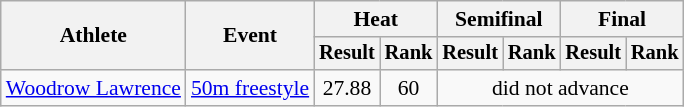<table class=wikitable style="font-size:90%">
<tr>
<th rowspan="2">Athlete</th>
<th rowspan="2">Event</th>
<th colspan="2">Heat</th>
<th colspan="2">Semifinal</th>
<th colspan="2">Final</th>
</tr>
<tr style="font-size:95%">
<th>Result</th>
<th>Rank</th>
<th>Result</th>
<th>Rank</th>
<th>Result</th>
<th>Rank</th>
</tr>
<tr align=center>
<td align=left><a href='#'>Woodrow Lawrence</a></td>
<td align=left><a href='#'>50m freestyle</a></td>
<td>27.88</td>
<td>60</td>
<td colspan=4>did not advance</td>
</tr>
</table>
